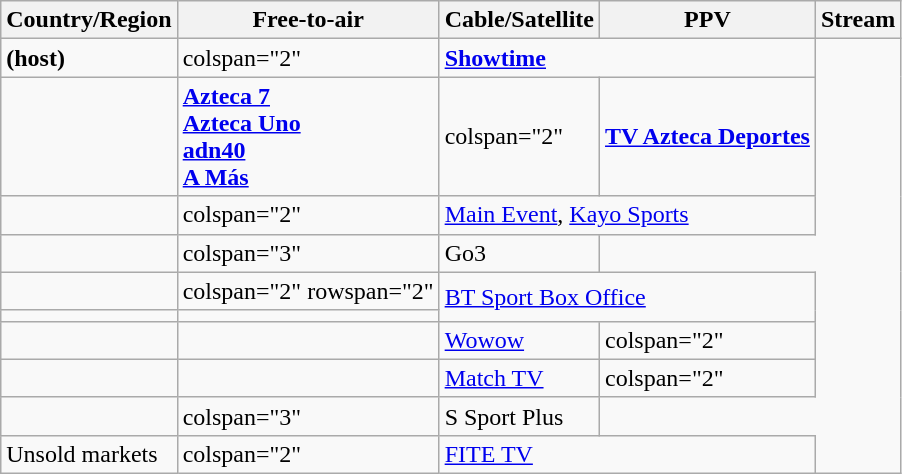<table class="wikitable">
<tr>
<th>Country/Region</th>
<th>Free-to-air</th>
<th>Cable/Satellite</th>
<th>PPV</th>
<th>Stream</th>
</tr>
<tr>
<td><strong> (host)</strong></td>
<td>colspan="2" </td>
<td colspan="2"><strong><a href='#'>Showtime</a></strong></td>
</tr>
<tr>
<td><strong></strong></td>
<td><strong><a href='#'>Azteca 7</a></strong><br><strong><a href='#'>Azteca Uno</a></strong><br><strong><a href='#'>adn40</a></strong><br><strong><a href='#'>A Más</a></strong></td>
<td>colspan="2" </td>
<td><strong><a href='#'>TV Azteca Deportes</a></strong></td>
</tr>
<tr>
<td></td>
<td>colspan="2" </td>
<td colspan="2"><a href='#'>Main Event</a>, <a href='#'>Kayo Sports</a></td>
</tr>
<tr>
<td></td>
<td>colspan="3" </td>
<td>Go3</td>
</tr>
<tr>
<td></td>
<td>colspan="2" rowspan="2" </td>
<td colspan="2" rowspan="2"><a href='#'>BT Sport Box Office</a></td>
</tr>
<tr>
<td></td>
</tr>
<tr>
<td></td>
<td></td>
<td><a href='#'>Wowow</a></td>
<td>colspan="2" </td>
</tr>
<tr>
<td></td>
<td></td>
<td><a href='#'>Match TV</a></td>
<td>colspan="2" </td>
</tr>
<tr>
<td></td>
<td>colspan="3" </td>
<td>S Sport Plus</td>
</tr>
<tr>
<td>Unsold markets</td>
<td>colspan="2" </td>
<td colspan="2"><a href='#'>FITE TV</a></td>
</tr>
</table>
